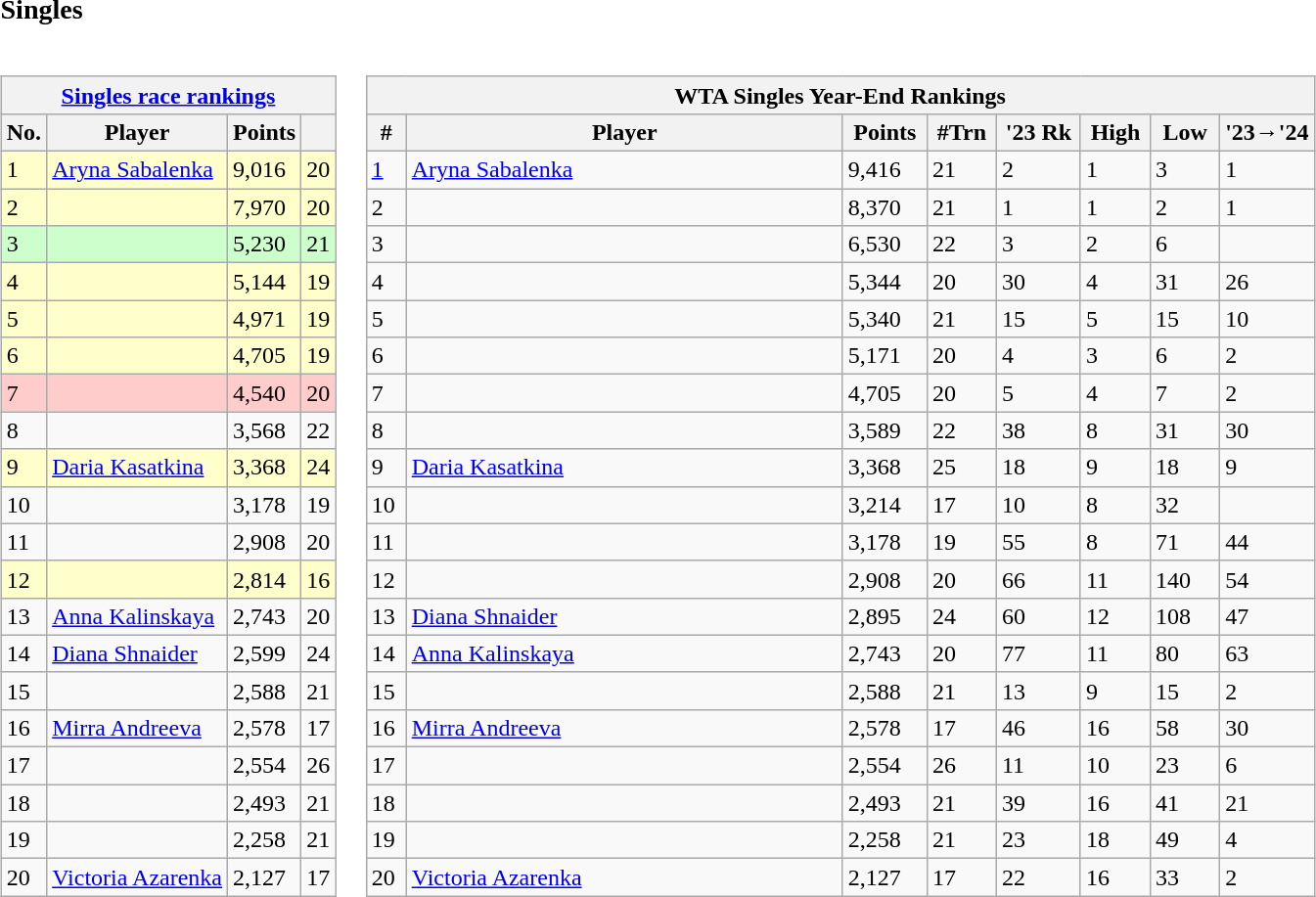<table>
<tr style="vertical-align:top">
<td><br><h3>Singles</h3>
<table class="wikitable nowrap defaultcenter col2left" style="display:inline-table">
<tr>
<th scope="col" colspan=4><a href='#'>Singles race rankings</a> </th>
</tr>
<tr>
<th scope="col">No.</th>
<th scope="col">Player</th>
<th scope="col">Points</th>
<th scope="col"></th>
</tr>
<tr style="background:#ffffcc">
<td>1</td>
<td> <a href='#'>Aryna Sabalenka</a></td>
<td>9,016</td>
<td>20</td>
</tr>
<tr style="background:#ffffcc">
<td>2</td>
<td></td>
<td>7,970</td>
<td>20</td>
</tr>
<tr style="background:#cfc">
<td>3</td>
<td></td>
<td>5,230</td>
<td>21</td>
</tr>
<tr style="background:#ffffcc">
<td>4</td>
<td></td>
<td>5,144</td>
<td>19</td>
</tr>
<tr style="background:#ffffcc">
<td>5</td>
<td></td>
<td>4,971</td>
<td>19</td>
</tr>
<tr style="background:#ffffcc">
<td>6</td>
<td></td>
<td>4,705</td>
<td>19</td>
</tr>
<tr style="background:#fcc">
<td>7</td>
<td></td>
<td>4,540</td>
<td>20</td>
</tr>
<tr>
<td>8</td>
<td></td>
<td>3,568</td>
<td>22</td>
</tr>
<tr style="background:#ffffcc">
<td>9</td>
<td> <a href='#'>Daria Kasatkina</a></td>
<td>3,368</td>
<td>24</td>
</tr>
<tr>
<td>10</td>
<td></td>
<td>3,178</td>
<td>19</td>
</tr>
<tr>
<td>11</td>
<td></td>
<td>2,908</td>
<td>20</td>
</tr>
<tr style="background:#ffffcc">
<td>12</td>
<td></td>
<td>2,814</td>
<td>16</td>
</tr>
<tr>
<td>13</td>
<td> <a href='#'>Anna Kalinskaya</a></td>
<td>2,743</td>
<td>20</td>
</tr>
<tr>
<td>14</td>
<td> <a href='#'>Diana Shnaider</a></td>
<td>2,599</td>
<td>24</td>
</tr>
<tr>
<td>15</td>
<td></td>
<td>2,588</td>
<td>21</td>
</tr>
<tr>
<td>16</td>
<td> <a href='#'>Mirra Andreeva</a></td>
<td>2,578</td>
<td>17</td>
</tr>
<tr>
<td>17</td>
<td></td>
<td>2,554</td>
<td>26</td>
</tr>
<tr>
<td>18</td>
<td></td>
<td>2,493</td>
<td>21</td>
</tr>
<tr>
<td>19</td>
<td></td>
<td>2,258</td>
<td>21</td>
</tr>
<tr>
<td>20</td>
<td> <a href='#'>Victoria Azarenka</a></td>
<td>2,127</td>
<td>17</td>
</tr>
</table>
<table class="wikitable nowrap defaultcenter col2left" style="display:inline-table">
<tr>
<th colspan="8" scope="col">WTA Singles Year-End Rankings</th>
</tr>
<tr>
<th style="width:20px;">#</th>
<th style="width:290px;">Player</th>
<th style="width:50px;">Points</th>
<th width=40>#Trn</th>
<th width=50>'23 Rk</th>
<th width=40>High</th>
<th width=40>Low</th>
<th width=50>'23→'24</th>
</tr>
<tr>
<td><a href='#'>1</a></td>
<td> <a href='#'>Aryna Sabalenka</a></td>
<td>9,416</td>
<td>21</td>
<td>2</td>
<td>1</td>
<td>3</td>
<td> 1</td>
</tr>
<tr>
<td>2</td>
<td></td>
<td>8,370</td>
<td>21</td>
<td>1</td>
<td>1</td>
<td>2</td>
<td> 1</td>
</tr>
<tr>
<td>3</td>
<td></td>
<td>6,530</td>
<td>22</td>
<td>3</td>
<td>2</td>
<td>6</td>
<td></td>
</tr>
<tr>
<td>4</td>
<td></td>
<td>5,344</td>
<td>20</td>
<td>30</td>
<td>4</td>
<td>31</td>
<td> 26</td>
</tr>
<tr>
<td>5</td>
<td></td>
<td>5,340</td>
<td>21</td>
<td>15</td>
<td>5</td>
<td>15</td>
<td> 10</td>
</tr>
<tr>
<td>6</td>
<td></td>
<td>5,171</td>
<td>20</td>
<td>4</td>
<td>3</td>
<td>6</td>
<td> 2</td>
</tr>
<tr>
<td>7</td>
<td></td>
<td>4,705</td>
<td>20</td>
<td>5</td>
<td>4</td>
<td>7</td>
<td> 2</td>
</tr>
<tr>
<td>8</td>
<td></td>
<td>3,589</td>
<td>22</td>
<td>38</td>
<td>8</td>
<td>31</td>
<td> 30</td>
</tr>
<tr>
<td>9</td>
<td> <a href='#'>Daria Kasatkina</a></td>
<td>3,368</td>
<td>25</td>
<td>18</td>
<td>9</td>
<td>18</td>
<td> 9</td>
</tr>
<tr>
<td>10</td>
<td></td>
<td>3,214</td>
<td>17</td>
<td>10</td>
<td>8</td>
<td>32</td>
<td></td>
</tr>
<tr>
<td>11</td>
<td></td>
<td>3,178</td>
<td>19</td>
<td>55</td>
<td>8</td>
<td>71</td>
<td> 44</td>
</tr>
<tr>
<td>12</td>
<td></td>
<td>2,908</td>
<td>20</td>
<td>66</td>
<td>11</td>
<td>140</td>
<td> 54</td>
</tr>
<tr>
<td>13</td>
<td> <a href='#'>Diana Shnaider</a></td>
<td>2,895</td>
<td>24</td>
<td>60</td>
<td>12</td>
<td>108</td>
<td> 47</td>
</tr>
<tr>
<td>14</td>
<td> <a href='#'>Anna Kalinskaya</a></td>
<td>2,743</td>
<td>20</td>
<td>77</td>
<td>11</td>
<td>80</td>
<td> 63</td>
</tr>
<tr>
<td>15</td>
<td></td>
<td>2,588</td>
<td>21</td>
<td>13</td>
<td>9</td>
<td>15</td>
<td> 2</td>
</tr>
<tr>
<td>16</td>
<td> <a href='#'>Mirra Andreeva</a></td>
<td>2,578</td>
<td>17</td>
<td>46</td>
<td>16</td>
<td>58</td>
<td> 30</td>
</tr>
<tr>
<td>17</td>
<td></td>
<td>2,554</td>
<td>26</td>
<td>11</td>
<td>10</td>
<td>23</td>
<td> 6</td>
</tr>
<tr>
<td>18</td>
<td></td>
<td>2,493</td>
<td>21</td>
<td>39</td>
<td>16</td>
<td>41</td>
<td> 21</td>
</tr>
<tr>
<td>19</td>
<td></td>
<td>2,258</td>
<td>21</td>
<td>23</td>
<td>18</td>
<td>49</td>
<td> 4</td>
</tr>
<tr>
<td>20</td>
<td> <a href='#'>Victoria Azarenka</a></td>
<td>2,127</td>
<td>17</td>
<td>22</td>
<td>16</td>
<td>33</td>
<td> 2</td>
</tr>
</table>
</td>
</tr>
</table>
